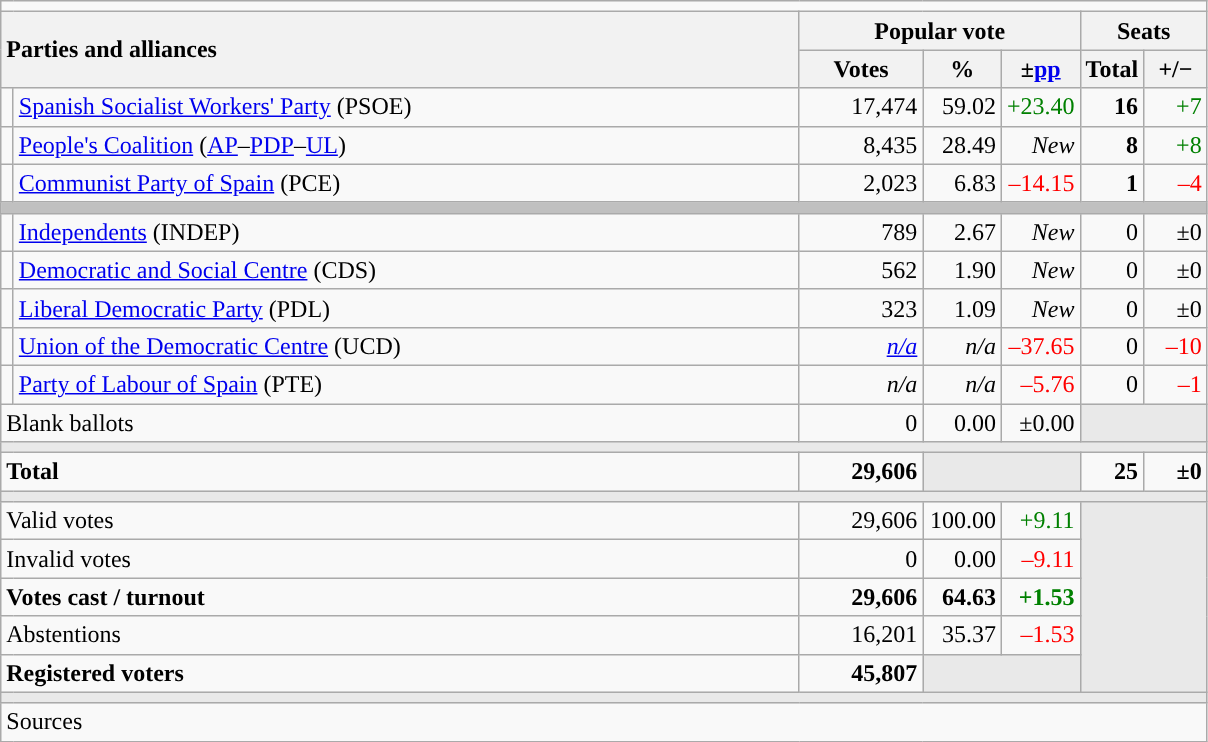<table class="wikitable" style="text-align:right;">
<tr>
<td colspan="7"></td>
</tr>
<tr>
<th style="text-align:left;" rowspan="2" colspan="2" width="525">Parties and alliances</th>
<th colspan="3">Popular vote</th>
<th colspan="2">Seats</th>
</tr>
<tr>
<th width="75">Votes</th>
<th width="45">%</th>
<th width="45">±<a href='#'>pp</a></th>
<th width="35">Total</th>
<th width="35">+/−</th>
</tr>
<tr>
<td width="1" style="color:inherit;background:"></td>
<td align="left"><a href='#'>Spanish Socialist Workers' Party</a> (PSOE)</td>
<td>17,474</td>
<td>59.02</td>
<td style="color:green;">+23.40</td>
<td><strong>16</strong></td>
<td style="color:green;">+7</td>
</tr>
<tr>
<td style="color:inherit;background:"></td>
<td align="left"><a href='#'>People's Coalition</a> (<a href='#'>AP</a>–<a href='#'>PDP</a>–<a href='#'>UL</a>)</td>
<td>8,435</td>
<td>28.49</td>
<td><em>New</em></td>
<td><strong>8</strong></td>
<td style="color:green;">+8</td>
</tr>
<tr>
<td style="color:inherit;background:"></td>
<td align="left"><a href='#'>Communist Party of Spain</a> (PCE)</td>
<td>2,023</td>
<td>6.83</td>
<td style="color:red;">–14.15</td>
<td><strong>1</strong></td>
<td style="color:red;">–4</td>
</tr>
<tr>
<td colspan="7" bgcolor="#C0C0C0"></td>
</tr>
<tr>
<td style="color:inherit;background:"></td>
<td align="left"><a href='#'>Independents</a> (INDEP)</td>
<td>789</td>
<td>2.67</td>
<td><em>New</em></td>
<td>0</td>
<td>±0</td>
</tr>
<tr>
<td style="color:inherit;background:"></td>
<td align="left"><a href='#'>Democratic and Social Centre</a> (CDS)</td>
<td>562</td>
<td>1.90</td>
<td><em>New</em></td>
<td>0</td>
<td>±0</td>
</tr>
<tr>
<td style="color:inherit;background:"></td>
<td align="left"><a href='#'>Liberal Democratic Party</a> (PDL)</td>
<td>323</td>
<td>1.09</td>
<td><em>New</em></td>
<td>0</td>
<td>±0</td>
</tr>
<tr>
<td style="color:inherit;background:"></td>
<td align="left"><a href='#'>Union of the Democratic Centre</a> (UCD)</td>
<td><em><a href='#'>n/a</a></em></td>
<td><em>n/a</em></td>
<td style="color:red;">–37.65</td>
<td>0</td>
<td style="color:red;">–10</td>
</tr>
<tr>
<td style="color:inherit;background:"></td>
<td align="left"><a href='#'>Party of Labour of Spain</a> (PTE)</td>
<td><em>n/a</em></td>
<td><em>n/a</em></td>
<td style="color:red;">–5.76</td>
<td>0</td>
<td style="color:red;">–1</td>
</tr>
<tr>
<td align="left" colspan="2">Blank ballots</td>
<td>0</td>
<td>0.00</td>
<td>±0.00</td>
<td bgcolor="#E9E9E9" colspan="2"></td>
</tr>
<tr>
<td colspan="7" bgcolor="#E9E9E9"></td>
</tr>
<tr style="font-weight:bold;">
<td align="left" colspan="2">Total</td>
<td>29,606</td>
<td bgcolor="#E9E9E9" colspan="2"></td>
<td>25</td>
<td>±0</td>
</tr>
<tr>
<td colspan="7" bgcolor="#E9E9E9"></td>
</tr>
<tr>
<td align="left" colspan="2">Valid votes</td>
<td>29,606</td>
<td>100.00</td>
<td style="color:green;">+9.11</td>
<td bgcolor="#E9E9E9" colspan="2" rowspan="5"></td>
</tr>
<tr>
<td align="left" colspan="2">Invalid votes</td>
<td>0</td>
<td>0.00</td>
<td style="color:red;">–9.11</td>
</tr>
<tr style="font-weight:bold;">
<td align="left" colspan="2">Votes cast / turnout</td>
<td>29,606</td>
<td>64.63</td>
<td style="color:green;">+1.53</td>
</tr>
<tr>
<td align="left" colspan="2">Abstentions</td>
<td>16,201</td>
<td>35.37</td>
<td style="color:red;">–1.53</td>
</tr>
<tr style="font-weight:bold;">
<td align="left" colspan="2">Registered voters</td>
<td>45,807</td>
<td bgcolor="#E9E9E9" colspan="2"></td>
</tr>
<tr>
<td colspan="7" bgcolor="#E9E9E9"></td>
</tr>
<tr>
<td align="left" colspan="7">Sources</td>
</tr>
</table>
